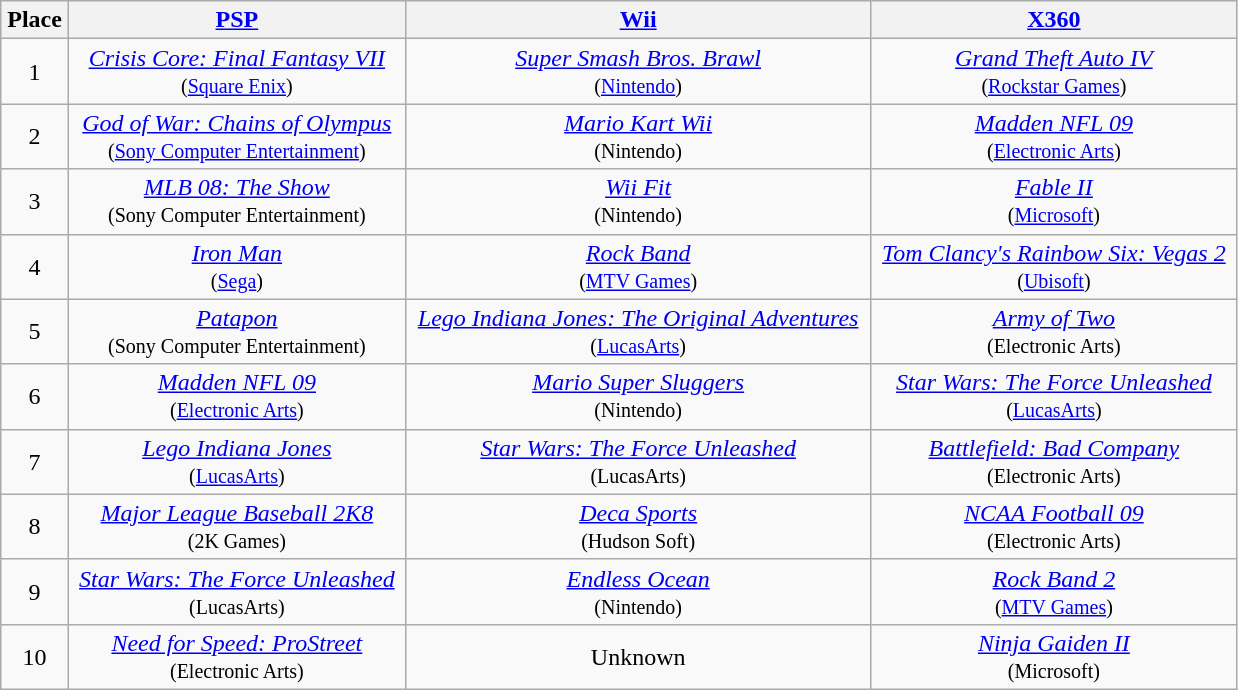<table class="wikitable"  style="width:825px; text-align:center;">
<tr>
<th>Place</th>
<th><a href='#'>PSP</a></th>
<th><a href='#'>Wii</a></th>
<th><a href='#'>X360</a></th>
</tr>
<tr>
<td>1</td>
<td><em><a href='#'>Crisis Core: Final Fantasy VII</a></em><br><small>(<a href='#'>Square Enix</a>)</small></td>
<td><em><a href='#'>Super Smash Bros. Brawl</a></em><br><small>(<a href='#'>Nintendo</a>)</small></td>
<td><em><a href='#'>Grand Theft Auto IV</a></em><br><small>(<a href='#'>Rockstar Games</a>)</small></td>
</tr>
<tr>
<td>2</td>
<td><em><a href='#'>God of War: Chains of Olympus</a></em><br><small>(<a href='#'>Sony Computer Entertainment</a>)</small></td>
<td><em><a href='#'>Mario Kart Wii</a></em><br><small>(Nintendo)</small></td>
<td><em><a href='#'>Madden NFL 09</a></em><br><small>(<a href='#'>Electronic Arts</a>)</small></td>
</tr>
<tr>
<td>3</td>
<td><em><a href='#'>MLB 08: The Show</a></em><br><small>(Sony Computer Entertainment)</small></td>
<td><em><a href='#'>Wii Fit</a></em><br><small>(Nintendo)</small></td>
<td><em><a href='#'>Fable II</a></em><br><small>(<a href='#'>Microsoft</a>)</small></td>
</tr>
<tr>
<td>4</td>
<td><em><a href='#'>Iron Man</a></em><br><small>(<a href='#'>Sega</a>)</small></td>
<td><em><a href='#'>Rock Band</a></em><br><small>(<a href='#'>MTV Games</a>)</small></td>
<td><em><a href='#'>Tom Clancy's Rainbow Six: Vegas 2</a></em><br><small>(<a href='#'>Ubisoft</a>)</small></td>
</tr>
<tr>
<td>5</td>
<td><em><a href='#'>Patapon</a></em><br><small>(Sony Computer Entertainment)</small></td>
<td><em><a href='#'>Lego Indiana Jones: The Original Adventures</a></em><br><small>(<a href='#'>LucasArts</a>)</small></td>
<td><em><a href='#'>Army of Two</a></em><br><small>(Electronic Arts)</small></td>
</tr>
<tr>
<td>6</td>
<td><em><a href='#'>Madden NFL 09</a></em><br><small>(<a href='#'>Electronic Arts</a>)</small></td>
<td><em><a href='#'>Mario Super Sluggers</a></em><br><small>(Nintendo)</small></td>
<td><em><a href='#'>Star Wars: The Force Unleashed</a></em><br><small>(<a href='#'>LucasArts</a>)</small></td>
</tr>
<tr>
<td>7</td>
<td><em><a href='#'>Lego Indiana Jones</a></em><br><small>(<a href='#'>LucasArts</a>)</small></td>
<td><em><a href='#'>Star Wars: The Force Unleashed</a></em><br><small>(LucasArts)</small></td>
<td><em><a href='#'>Battlefield: Bad Company</a></em><br><small>(Electronic Arts)</small></td>
</tr>
<tr>
<td>8</td>
<td><em><a href='#'>Major League Baseball 2K8</a></em><br><small>(2K Games)</small></td>
<td><em><a href='#'>Deca Sports</a></em><br><small>(Hudson Soft)</small></td>
<td><em><a href='#'>NCAA Football 09</a></em><br><small>(Electronic Arts)</small></td>
</tr>
<tr>
<td>9</td>
<td><em><a href='#'>Star Wars: The Force Unleashed</a></em><br><small>(LucasArts)</small></td>
<td><em><a href='#'>Endless Ocean</a></em><br><small>(Nintendo)</small></td>
<td><em><a href='#'>Rock Band 2</a></em><br><small>(<a href='#'>MTV Games</a>)</small></td>
</tr>
<tr>
<td>10</td>
<td><em><a href='#'>Need for Speed: ProStreet</a></em><br><small>(Electronic Arts)</small></td>
<td>Unknown</td>
<td><em><a href='#'>Ninja Gaiden II</a></em><br><small>(Microsoft)</small></td>
</tr>
</table>
